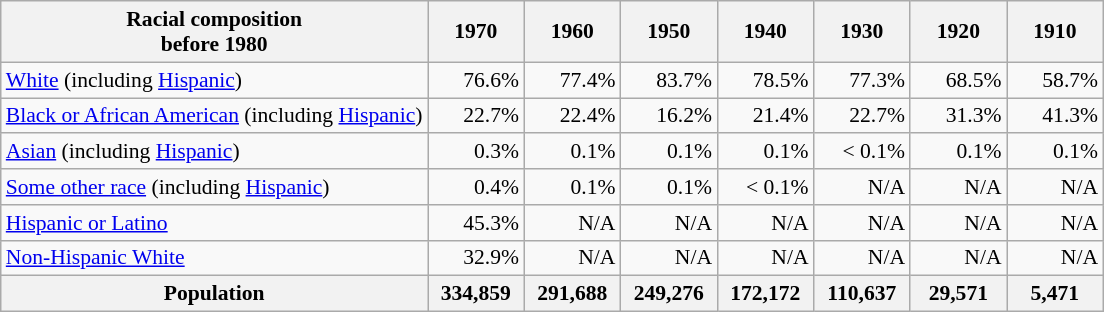<table class="wikitable collapsible collapsed" style="font-size: 90%; text-align: right;">
<tr>
<th>Racial composition<br>before 1980  </th>
<th style="width: 4em;">1970</th>
<th style="width: 4em;">1960</th>
<th style="width: 4em;">1950</th>
<th style="width: 4em;">1940</th>
<th style="width: 4em;">1930</th>
<th style="width: 4em;">1920</th>
<th style="width: 4em;">1910</th>
</tr>
<tr>
<td align="left"><a href='#'>White</a> (including <a href='#'>Hispanic</a>)</td>
<td>76.6%</td>
<td>77.4%</td>
<td>83.7%</td>
<td>78.5%</td>
<td>77.3%</td>
<td>68.5%</td>
<td>58.7%</td>
</tr>
<tr>
<td align="left"><a href='#'>Black or African American</a> (including <a href='#'>Hispanic</a>)</td>
<td>22.7%</td>
<td>22.4%</td>
<td>16.2%</td>
<td>21.4%</td>
<td>22.7%</td>
<td>31.3%</td>
<td>41.3%</td>
</tr>
<tr>
<td align="left"><a href='#'>Asian</a>  (including <a href='#'>Hispanic</a>)</td>
<td>0.3%</td>
<td>0.1%</td>
<td>0.1%</td>
<td>0.1%</td>
<td>< 0.1%</td>
<td>0.1%</td>
<td>0.1%</td>
</tr>
<tr>
<td align="left"><a href='#'>Some other race</a> (including <a href='#'>Hispanic</a>)</td>
<td>0.4%</td>
<td>0.1%</td>
<td>0.1%</td>
<td>< 0.1%</td>
<td>N/A</td>
<td>N/A</td>
<td>N/A</td>
</tr>
<tr>
<td align="left"><a href='#'>Hispanic or Latino</a></td>
<td>45.3%</td>
<td>N/A</td>
<td>N/A</td>
<td>N/A</td>
<td>N/A</td>
<td>N/A</td>
<td>N/A</td>
</tr>
<tr>
<td align="left"><a href='#'>Non-Hispanic White</a></td>
<td>32.9%</td>
<td>N/A</td>
<td>N/A</td>
<td>N/A</td>
<td>N/A</td>
<td>N/A</td>
<td>N/A</td>
</tr>
<tr>
<th align="left">Population</th>
<th>334,859</th>
<th>291,688</th>
<th>249,276</th>
<th>172,172</th>
<th>110,637</th>
<th>29,571</th>
<th>5,471</th>
</tr>
</table>
